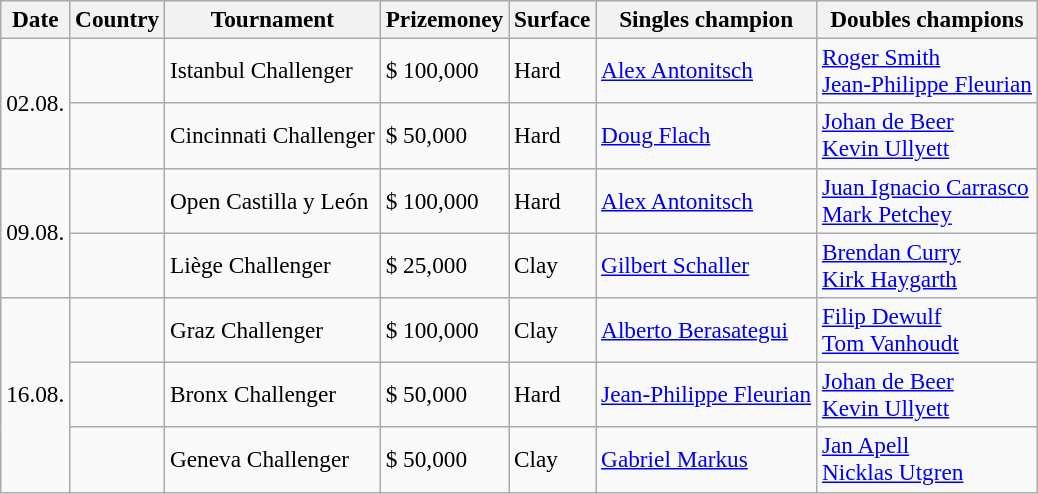<table class="sortable wikitable" style=font-size:97%>
<tr>
<th>Date</th>
<th>Country</th>
<th>Tournament</th>
<th>Prizemoney</th>
<th>Surface</th>
<th>Singles champion</th>
<th>Doubles champions</th>
</tr>
<tr>
<td rowspan="2">02.08.</td>
<td></td>
<td>Istanbul Challenger</td>
<td>$ 100,000</td>
<td>Hard</td>
<td> <a href='#'>Alex Antonitsch</a></td>
<td> <a href='#'>Roger Smith</a><br> <a href='#'>Jean-Philippe Fleurian</a></td>
</tr>
<tr>
<td></td>
<td>Cincinnati Challenger</td>
<td>$ 50,000</td>
<td>Hard</td>
<td> <a href='#'>Doug Flach</a></td>
<td> <a href='#'>Johan de Beer</a><br> <a href='#'>Kevin Ullyett</a></td>
</tr>
<tr>
<td rowspan="2">09.08.</td>
<td></td>
<td>Open Castilla y León</td>
<td>$ 100,000</td>
<td>Hard</td>
<td> <a href='#'>Alex Antonitsch</a></td>
<td> <a href='#'>Juan Ignacio Carrasco</a><br> <a href='#'>Mark Petchey</a></td>
</tr>
<tr>
<td></td>
<td>Liège Challenger</td>
<td>$ 25,000</td>
<td>Clay</td>
<td> <a href='#'>Gilbert Schaller</a></td>
<td> <a href='#'>Brendan Curry</a><br> <a href='#'>Kirk Haygarth</a></td>
</tr>
<tr>
<td rowspan="3">16.08.</td>
<td></td>
<td>Graz Challenger</td>
<td>$ 100,000</td>
<td>Clay</td>
<td> <a href='#'>Alberto Berasategui</a></td>
<td> <a href='#'>Filip Dewulf</a><br> <a href='#'>Tom Vanhoudt</a></td>
</tr>
<tr>
<td></td>
<td>Bronx Challenger</td>
<td>$ 50,000</td>
<td>Hard</td>
<td> <a href='#'>Jean-Philippe Fleurian</a></td>
<td> <a href='#'>Johan de Beer</a><br> <a href='#'>Kevin Ullyett</a></td>
</tr>
<tr>
<td></td>
<td>Geneva Challenger</td>
<td>$ 50,000</td>
<td>Clay</td>
<td> <a href='#'>Gabriel Markus</a></td>
<td> <a href='#'>Jan Apell</a><br>  <a href='#'>Nicklas Utgren</a></td>
</tr>
</table>
